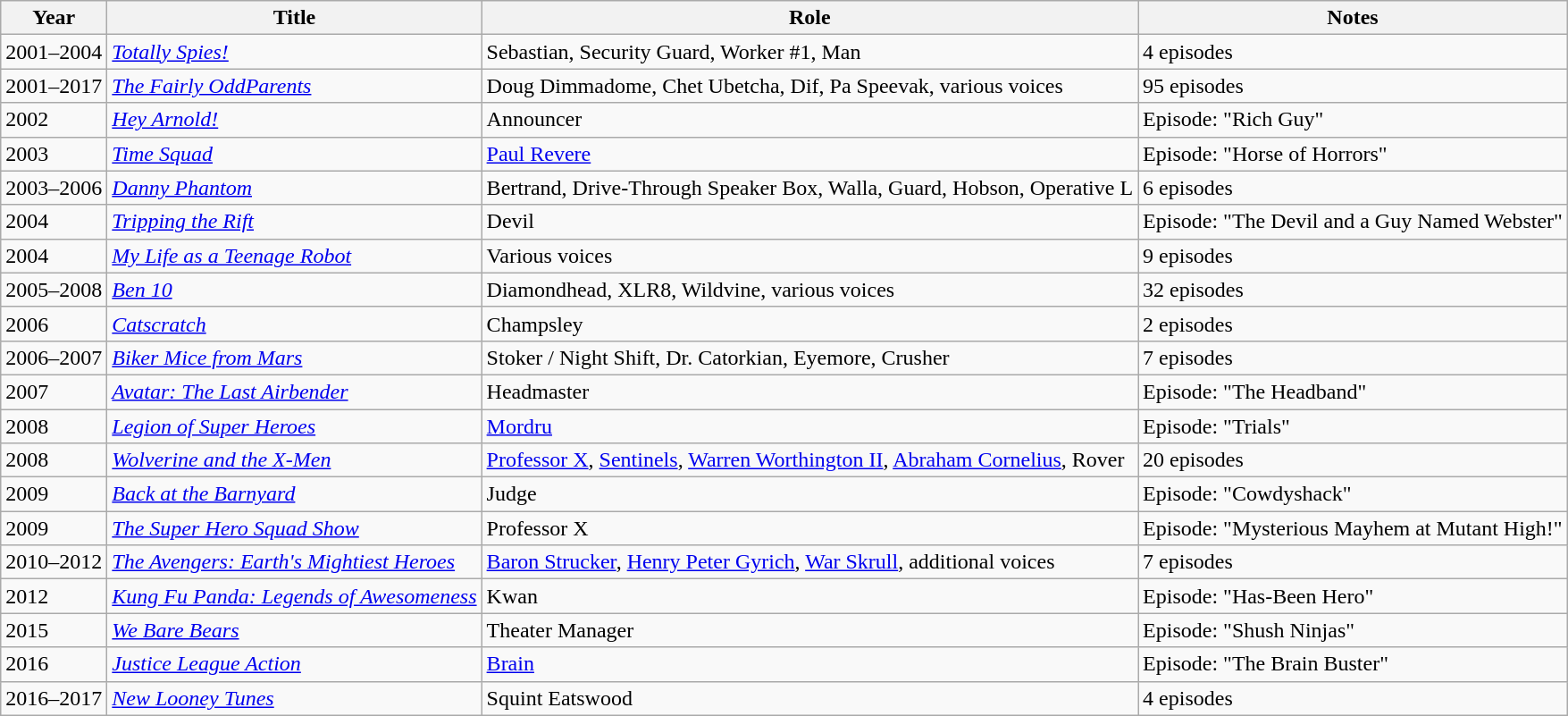<table class="wikitable">
<tr>
<th>Year</th>
<th>Title</th>
<th>Role</th>
<th>Notes</th>
</tr>
<tr>
<td>2001–2004</td>
<td><em><a href='#'>Totally Spies!</a></em></td>
<td>Sebastian, Security Guard, Worker #1, Man</td>
<td>4 episodes</td>
</tr>
<tr>
<td>2001–2017</td>
<td><em><a href='#'>The Fairly OddParents</a></em></td>
<td>Doug Dimmadome, Chet Ubetcha, Dif, Pa Speevak, various voices</td>
<td>95 episodes</td>
</tr>
<tr>
<td>2002</td>
<td><em><a href='#'>Hey Arnold!</a></em></td>
<td>Announcer</td>
<td>Episode: "Rich Guy"</td>
</tr>
<tr>
<td>2003</td>
<td><em><a href='#'>Time Squad</a></em></td>
<td><a href='#'>Paul Revere</a></td>
<td>Episode: "Horse of Horrors"</td>
</tr>
<tr>
<td>2003–2006</td>
<td><em><a href='#'>Danny Phantom</a></em></td>
<td>Bertrand, Drive-Through Speaker Box, Walla, Guard, Hobson, Operative L</td>
<td>6 episodes</td>
</tr>
<tr>
<td>2004</td>
<td><em><a href='#'>Tripping the Rift</a></em></td>
<td>Devil</td>
<td>Episode: "The Devil and a Guy Named Webster"</td>
</tr>
<tr>
<td>2004</td>
<td><em><a href='#'>My Life as a Teenage Robot</a></em></td>
<td>Various voices</td>
<td>9 episodes</td>
</tr>
<tr>
<td>2005–2008</td>
<td><em><a href='#'>Ben 10</a></em></td>
<td>Diamondhead, XLR8, Wildvine, various voices</td>
<td>32 episodes</td>
</tr>
<tr>
<td>2006</td>
<td><em><a href='#'>Catscratch</a></em></td>
<td>Champsley</td>
<td>2 episodes</td>
</tr>
<tr>
<td>2006–2007</td>
<td><em><a href='#'>Biker Mice from Mars</a></em></td>
<td>Stoker / Night Shift, Dr. Catorkian, Eyemore, Crusher</td>
<td>7 episodes</td>
</tr>
<tr>
<td>2007</td>
<td><em><a href='#'>Avatar: The Last Airbender</a></em></td>
<td>Headmaster</td>
<td>Episode: "The Headband"</td>
</tr>
<tr>
<td>2008</td>
<td><em><a href='#'>Legion of Super Heroes</a></em></td>
<td><a href='#'>Mordru</a></td>
<td>Episode: "Trials"</td>
</tr>
<tr>
<td>2008</td>
<td><em><a href='#'>Wolverine and the X-Men</a></em></td>
<td><a href='#'>Professor X</a>, <a href='#'>Sentinels</a>, <a href='#'>Warren Worthington II</a>, <a href='#'>Abraham Cornelius</a>, Rover</td>
<td>20 episodes</td>
</tr>
<tr>
<td>2009</td>
<td><em><a href='#'>Back at the Barnyard</a></em></td>
<td>Judge</td>
<td>Episode: "Cowdyshack"</td>
</tr>
<tr>
<td>2009</td>
<td><em><a href='#'>The Super Hero Squad Show</a></em></td>
<td>Professor X</td>
<td>Episode: "Mysterious Mayhem at Mutant High!"</td>
</tr>
<tr>
<td>2010–2012</td>
<td><em><a href='#'>The Avengers: Earth's Mightiest Heroes</a></em></td>
<td><a href='#'>Baron Strucker</a>, <a href='#'>Henry Peter Gyrich</a>, <a href='#'>War Skrull</a>, additional voices</td>
<td>7 episodes</td>
</tr>
<tr>
<td>2012</td>
<td><em><a href='#'>Kung Fu Panda: Legends of Awesomeness</a></em></td>
<td>Kwan</td>
<td>Episode: "Has-Been Hero"</td>
</tr>
<tr>
<td>2015</td>
<td><em><a href='#'>We Bare Bears</a></em></td>
<td>Theater Manager</td>
<td>Episode: "Shush Ninjas"</td>
</tr>
<tr>
<td>2016</td>
<td><em><a href='#'>Justice League Action</a></em></td>
<td><a href='#'>Brain</a></td>
<td>Episode: "The Brain Buster"</td>
</tr>
<tr>
<td>2016–2017</td>
<td><em><a href='#'>New Looney Tunes</a></em></td>
<td>Squint Eatswood</td>
<td>4 episodes</td>
</tr>
</table>
